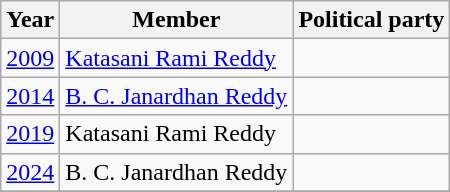<table class="wikitable sortable">
<tr>
<th>Year</th>
<th>Member</th>
<th colspan=2>Political party</th>
</tr>
<tr>
<td><a href='#'>2009</a></td>
<td><a href='#'>Katasani Rami Reddy</a></td>
<td></td>
</tr>
<tr>
<td><a href='#'>2014</a></td>
<td><a href='#'>B. C. Janardhan Reddy</a></td>
<td></td>
</tr>
<tr>
<td><a href='#'>2019</a></td>
<td>Katasani Rami Reddy</td>
<td></td>
</tr>
<tr>
<td><a href='#'>2024</a></td>
<td>B. C. Janardhan Reddy</td>
<td></td>
</tr>
<tr>
</tr>
</table>
